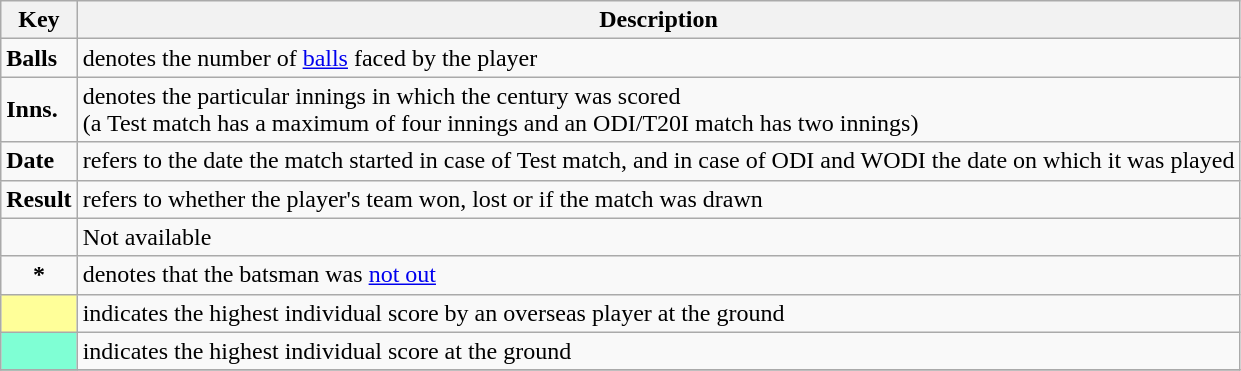<table class="wikitable">
<tr>
<th>Key</th>
<th>Description</th>
</tr>
<tr>
<td><strong>Balls</strong></td>
<td>denotes the number of <a href='#'>balls</a> faced by the player</td>
</tr>
<tr>
<td><strong>Inns.</strong></td>
<td>denotes the particular innings in which the century was scored<br>(a Test match has a maximum of four innings and an ODI/T20I match has two innings)</td>
</tr>
<tr>
<td><strong>Date</strong></td>
<td>refers to the date the match started in case of Test match, and in case of ODI and WODI the date on which it was played</td>
</tr>
<tr>
<td><strong>Result</strong></td>
<td>refers to whether the player's team won, lost or if the match was drawn</td>
</tr>
<tr>
<td></td>
<td>Not available</td>
</tr>
<tr>
<td align=center><strong>*</strong></td>
<td>denotes that the batsman was <a href='#'>not out</a></td>
</tr>
<tr>
<td align=center bgcolor=#FFFF99><strong></strong></td>
<td>indicates the highest individual score by an overseas player at the ground</td>
</tr>
<tr>
<td align=center bgcolor=#7FFFD4><strong></strong></td>
<td>indicates the highest individual score at the ground</td>
</tr>
<tr>
</tr>
</table>
